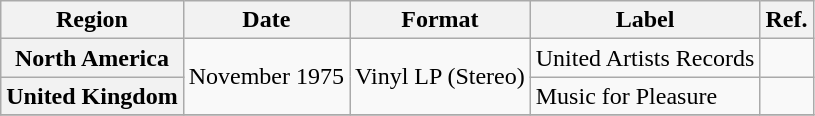<table class="wikitable plainrowheaders">
<tr>
<th scope="col">Region</th>
<th scope="col">Date</th>
<th scope="col">Format</th>
<th scope="col">Label</th>
<th scope="col">Ref.</th>
</tr>
<tr>
<th scope="row">North America</th>
<td rowspan="2">November 1975</td>
<td rowspan="2">Vinyl LP (Stereo)</td>
<td>United Artists Records</td>
<td></td>
</tr>
<tr>
<th scope="row">United Kingdom</th>
<td>Music for Pleasure</td>
<td></td>
</tr>
<tr>
</tr>
</table>
